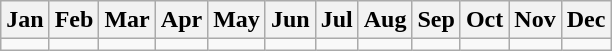<table class="wikitable">
<tr>
<th>Jan</th>
<th>Feb</th>
<th>Mar</th>
<th>Apr</th>
<th>May</th>
<th>Jun</th>
<th>Jul</th>
<th>Aug</th>
<th>Sep</th>
<th>Oct</th>
<th>Nov</th>
<th>Dec</th>
</tr>
<tr>
<td></td>
<td></td>
<td></td>
<td></td>
<td></td>
<td></td>
<td></td>
<td></td>
<td></td>
<td></td>
<td></td>
<td></td>
</tr>
</table>
